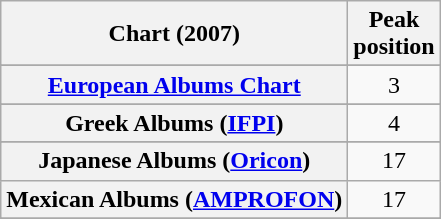<table class="wikitable sortable plainrowheaders" style="text-align:center">
<tr>
<th scope="col">Chart (2007)</th>
<th scope="col">Peak<br>position</th>
</tr>
<tr>
</tr>
<tr>
</tr>
<tr>
</tr>
<tr>
</tr>
<tr>
</tr>
<tr>
</tr>
<tr>
</tr>
<tr>
<th scope="row"><a href='#'>European Albums Chart</a></th>
<td>3</td>
</tr>
<tr>
</tr>
<tr>
</tr>
<tr>
</tr>
<tr>
<th scope="row">Greek Albums (<a href='#'>IFPI</a>)</th>
<td>4</td>
</tr>
<tr>
</tr>
<tr>
</tr>
<tr>
<th scope="row">Japanese Albums (<a href='#'>Oricon</a>)</th>
<td>17</td>
</tr>
<tr>
<th scope="row">Mexican Albums (<a href='#'>AMPROFON</a>)</th>
<td>17</td>
</tr>
<tr>
</tr>
<tr>
</tr>
<tr>
</tr>
<tr>
</tr>
<tr>
</tr>
<tr>
</tr>
<tr>
</tr>
<tr>
</tr>
</table>
